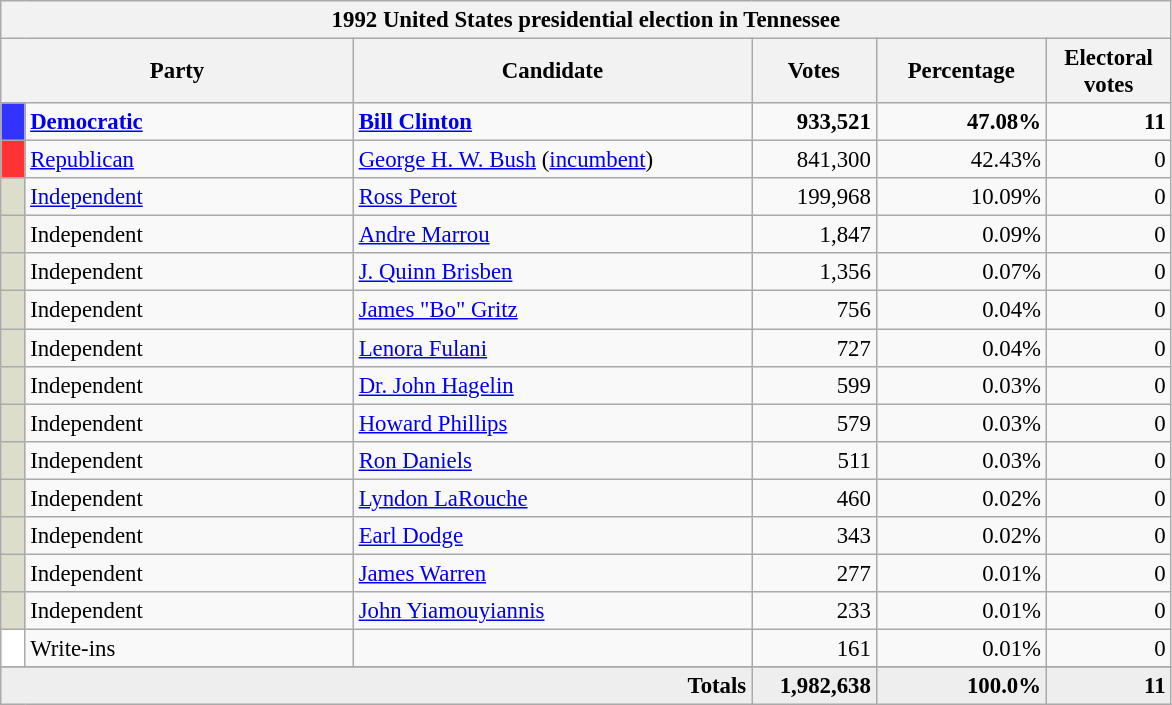<table class="wikitable" style="font-size: 95%;">
<tr>
<th colspan="6">1992 United States presidential election in Tennessee</th>
</tr>
<tr>
<th colspan="2" style="width: 15em">Party</th>
<th style="width: 17em">Candidate</th>
<th style="width: 5em">Votes</th>
<th style="width: 7em">Percentage</th>
<th style="width: 5em">Electoral votes</th>
</tr>
<tr>
<th style="background-color:#3333FF; width: 3px"></th>
<td style="width: 130px"><strong><a href='#'>Democratic</a></strong></td>
<td><strong><a href='#'>Bill Clinton</a></strong></td>
<td align="right"><strong>933,521</strong></td>
<td align="right"><strong>47.08%</strong></td>
<td align="right"><strong>11</strong></td>
</tr>
<tr>
<th style="background-color:#FF3333; width: 3px"></th>
<td style="width: 130px"><a href='#'>Republican</a></td>
<td><a href='#'>George H. W. Bush</a> (<a href='#'>incumbent</a>)</td>
<td align="right">841,300</td>
<td align="right">42.43%</td>
<td align="right">0</td>
</tr>
<tr>
<th style="background-color:#DDDDCC; width: 3px"></th>
<td style="width: 130px"><a href='#'>Independent</a></td>
<td><a href='#'>Ross Perot</a></td>
<td align="right">199,968</td>
<td align="right">10.09%</td>
<td align="right">0</td>
</tr>
<tr>
<th style="background-color:#DDDDCC; width: 3px"></th>
<td style="width: 130px">Independent</td>
<td><a href='#'>Andre Marrou</a></td>
<td align="right">1,847</td>
<td align="right">0.09%</td>
<td align="right">0</td>
</tr>
<tr>
<th style="background-color:#DDDDCC; width: 3px"></th>
<td style="width: 130px">Independent</td>
<td><a href='#'>J. Quinn Brisben</a></td>
<td align="right">1,356</td>
<td align="right">0.07%</td>
<td align="right">0</td>
</tr>
<tr>
<th style="background-color:#DDDDCC; width: 3px"></th>
<td style="width: 130px">Independent</td>
<td><a href='#'>James "Bo" Gritz</a></td>
<td align="right">756</td>
<td align="right">0.04%</td>
<td align="right">0</td>
</tr>
<tr>
<th style="background-color:#DDDDCC; width: 3px"></th>
<td style="width: 130px">Independent</td>
<td><a href='#'>Lenora Fulani</a></td>
<td align="right">727</td>
<td align="right">0.04%</td>
<td align="right">0</td>
</tr>
<tr>
<th style="background-color:#DDDDCC; width: 3px"></th>
<td style="width: 130px">Independent</td>
<td><a href='#'>Dr. John Hagelin</a></td>
<td align="right">599</td>
<td align="right">0.03%</td>
<td align="right">0</td>
</tr>
<tr>
<th style="background-color:#DDDDCC; width: 3px"></th>
<td style="width: 130px">Independent</td>
<td><a href='#'>Howard Phillips</a></td>
<td align="right">579</td>
<td align="right">0.03%</td>
<td align="right">0</td>
</tr>
<tr>
<th style="background-color:#DDDDCC; width: 3px"></th>
<td style="width: 130px">Independent</td>
<td><a href='#'>Ron Daniels</a></td>
<td align="right">511</td>
<td align="right">0.03%</td>
<td align="right">0</td>
</tr>
<tr>
<th style="background-color:#DDDDCC; width: 3px"></th>
<td style="width: 130px">Independent</td>
<td><a href='#'>Lyndon LaRouche</a></td>
<td align="right">460</td>
<td align="right">0.02%</td>
<td align="right">0</td>
</tr>
<tr>
<th style="background-color:#DDDDCC; width: 3px"></th>
<td style="width: 130px">Independent</td>
<td><a href='#'>Earl Dodge</a></td>
<td align="right">343</td>
<td align="right">0.02%</td>
<td align="right">0</td>
</tr>
<tr>
<th style="background-color:#DDDDCC; width: 3px"></th>
<td style="width: 130px">Independent</td>
<td><a href='#'>James Warren</a></td>
<td align="right">277</td>
<td align="right">0.01%</td>
<td align="right">0</td>
</tr>
<tr>
<th style="background-color:#DDDDCC; width: 3px"></th>
<td style="width: 130px">Independent</td>
<td><a href='#'>John Yiamouyiannis</a></td>
<td align="right">233</td>
<td align="right">0.01%</td>
<td align="right">0</td>
</tr>
<tr>
<th style="background-color:#FFFFFF; width: 3px"></th>
<td style="width: 130px">Write-ins</td>
<td></td>
<td align="right">161</td>
<td align="right">0.01%</td>
<td align="right">0</td>
</tr>
<tr>
</tr>
<tr bgcolor="#EEEEEE">
<td colspan="3" align="right"><strong>Totals</strong></td>
<td align="right"><strong>1,982,638</strong></td>
<td align="right"><strong>100.0%</strong></td>
<td align="right"><strong>11</strong></td>
</tr>
</table>
